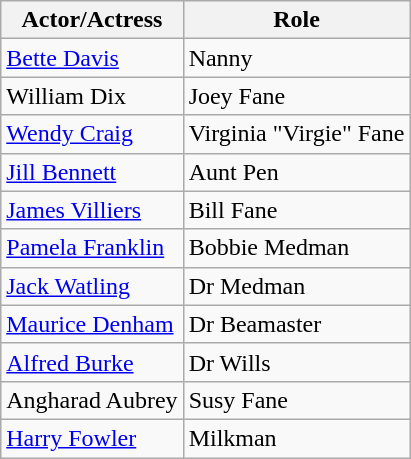<table class= "wikitable">
<tr>
<th>Actor/Actress</th>
<th>Role</th>
</tr>
<tr>
<td><a href='#'>Bette Davis</a></td>
<td>Nanny</td>
</tr>
<tr>
<td>William Dix</td>
<td>Joey Fane</td>
</tr>
<tr>
<td><a href='#'>Wendy Craig</a></td>
<td>Virginia "Virgie" Fane</td>
</tr>
<tr>
<td><a href='#'>Jill Bennett</a></td>
<td>Aunt Pen</td>
</tr>
<tr>
<td><a href='#'>James Villiers</a></td>
<td>Bill Fane</td>
</tr>
<tr>
<td><a href='#'>Pamela Franklin</a></td>
<td>Bobbie Medman</td>
</tr>
<tr>
<td><a href='#'>Jack Watling</a></td>
<td>Dr Medman</td>
</tr>
<tr>
<td><a href='#'>Maurice Denham</a></td>
<td>Dr Beamaster</td>
</tr>
<tr>
<td><a href='#'>Alfred Burke</a></td>
<td>Dr Wills</td>
</tr>
<tr>
<td>Angharad Aubrey</td>
<td>Susy Fane</td>
</tr>
<tr>
<td><a href='#'>Harry Fowler</a></td>
<td>Milkman</td>
</tr>
</table>
